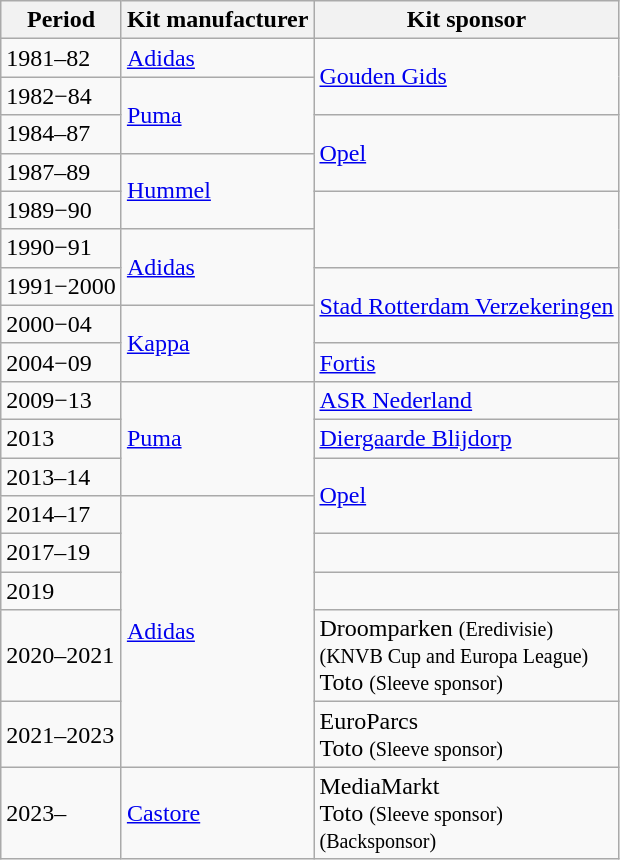<table class=wikitable>
<tr>
<th>Period</th>
<th>Kit manufacturer</th>
<th>Kit sponsor</th>
</tr>
<tr>
<td>1981–82</td>
<td><a href='#'>Adidas</a></td>
<td rowspan=2><a href='#'>Gouden Gids</a></td>
</tr>
<tr>
<td>1982−84</td>
<td rowspan=2><a href='#'>Puma</a></td>
</tr>
<tr>
<td>1984–87</td>
<td rowspan=2><a href='#'>Opel</a></td>
</tr>
<tr>
<td>1987–89</td>
<td rowspan=2><a href='#'>Hummel</a></td>
</tr>
<tr>
<td>1989−90</td>
<td rowspan=2></td>
</tr>
<tr>
<td>1990−91</td>
<td rowspan=2><a href='#'>Adidas</a></td>
</tr>
<tr>
<td>1991−2000</td>
<td rowspan=2><a href='#'>Stad Rotterdam Verzekeringen</a></td>
</tr>
<tr>
<td>2000−04</td>
<td rowspan=2><a href='#'>Kappa</a></td>
</tr>
<tr>
<td>2004−09</td>
<td><a href='#'>Fortis</a></td>
</tr>
<tr>
<td>2009−13</td>
<td rowspan=3><a href='#'>Puma</a></td>
<td><a href='#'>ASR Nederland</a></td>
</tr>
<tr>
<td>2013</td>
<td><a href='#'>Diergaarde Blijdorp</a></td>
</tr>
<tr>
<td>2013–14</td>
<td rowspan=2><a href='#'>Opel</a></td>
</tr>
<tr>
<td>2014–17</td>
<td rowspan="5"><a href='#'>Adidas</a></td>
</tr>
<tr>
<td>2017–19</td>
<td></td>
</tr>
<tr>
<td>2019</td>
<td></td>
</tr>
<tr>
<td>2020–2021</td>
<td>Droomparken <small>(Eredivisie)</small><br> <small>(KNVB Cup and Europa League)</small><br>Toto <small>(Sleeve sponsor)</small></td>
</tr>
<tr>
<td>2021–2023</td>
<td>EuroParcs<br>Toto <small>(Sleeve sponsor)</small></td>
</tr>
<tr>
<td>2023–</td>
<td><a href='#'>Castore</a></td>
<td>MediaMarkt<br>Toto <small>(Sleeve sponsor)</small><br> <small>(Backsponsor)</small></td>
</tr>
</table>
